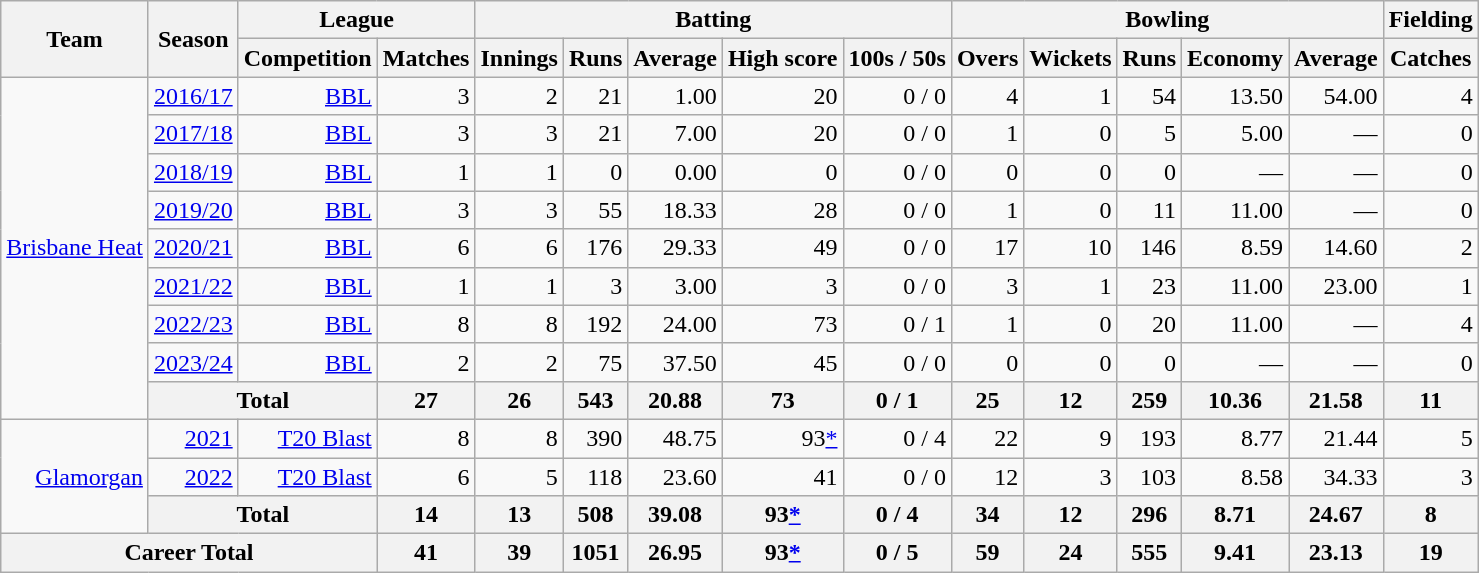<table class="wikitable" style="text-align:right;">
<tr>
<th rowspan="2">Team</th>
<th rowspan="2">Season</th>
<th colspan="2">League</th>
<th colspan="5">Batting</th>
<th colspan="5">Bowling</th>
<th colspan="2">Fielding</th>
</tr>
<tr>
<th>Competition</th>
<th>Matches</th>
<th>Innings</th>
<th>Runs</th>
<th>Average</th>
<th>High score</th>
<th>100s / 50s</th>
<th>Overs</th>
<th>Wickets</th>
<th>Runs</th>
<th>Economy</th>
<th>Average</th>
<th>Catches</th>
</tr>
<tr>
<td rowspan="9"><a href='#'>Brisbane Heat</a></td>
<td><a href='#'>2016/17</a></td>
<td><a href='#'>BBL</a></td>
<td>3</td>
<td>2</td>
<td>21</td>
<td>1.00</td>
<td>20</td>
<td>0 / 0</td>
<td>4</td>
<td>1</td>
<td>54</td>
<td>13.50</td>
<td>54.00</td>
<td>4</td>
</tr>
<tr>
<td><a href='#'>2017/18</a></td>
<td><a href='#'>BBL</a></td>
<td>3</td>
<td>3</td>
<td>21</td>
<td>7.00</td>
<td>20</td>
<td>0 / 0</td>
<td>1</td>
<td>0</td>
<td>5</td>
<td>5.00</td>
<td>—</td>
<td>0</td>
</tr>
<tr>
<td><a href='#'>2018/19</a></td>
<td><a href='#'>BBL</a></td>
<td>1</td>
<td>1</td>
<td>0</td>
<td>0.00</td>
<td>0</td>
<td>0 / 0</td>
<td>0</td>
<td>0</td>
<td>0</td>
<td>—</td>
<td>—</td>
<td>0</td>
</tr>
<tr>
<td><a href='#'>2019/20</a></td>
<td><a href='#'>BBL</a></td>
<td>3</td>
<td>3</td>
<td>55</td>
<td>18.33</td>
<td>28</td>
<td>0 / 0</td>
<td>1</td>
<td>0</td>
<td>11</td>
<td>11.00</td>
<td>—</td>
<td>0</td>
</tr>
<tr>
<td><a href='#'>2020/21</a></td>
<td><a href='#'>BBL</a></td>
<td>6</td>
<td>6</td>
<td>176</td>
<td>29.33</td>
<td>49</td>
<td>0 / 0</td>
<td>17</td>
<td>10</td>
<td>146</td>
<td>8.59</td>
<td>14.60</td>
<td>2</td>
</tr>
<tr>
<td><a href='#'>2021/22</a></td>
<td><a href='#'>BBL</a></td>
<td>1</td>
<td>1</td>
<td>3</td>
<td>3.00</td>
<td>3</td>
<td>0 / 0</td>
<td>3</td>
<td>1</td>
<td>23</td>
<td>11.00</td>
<td>23.00</td>
<td>1</td>
</tr>
<tr>
<td><a href='#'>2022/23</a></td>
<td><a href='#'>BBL</a></td>
<td>8</td>
<td>8</td>
<td>192</td>
<td>24.00</td>
<td>73</td>
<td>0 / 1</td>
<td>1</td>
<td>0</td>
<td>20</td>
<td>11.00</td>
<td>—</td>
<td>4</td>
</tr>
<tr>
<td><a href='#'>2023/24</a></td>
<td><a href='#'>BBL</a></td>
<td>2</td>
<td>2</td>
<td>75</td>
<td>37.50</td>
<td>45</td>
<td>0 / 0</td>
<td>0</td>
<td>0</td>
<td>0</td>
<td>—</td>
<td>—</td>
<td>0</td>
</tr>
<tr>
<th colspan="2">Total</th>
<th>27</th>
<th>26</th>
<th>543</th>
<th>20.88</th>
<th>73</th>
<th>0 / 1</th>
<th>25</th>
<th>12</th>
<th>259</th>
<th>10.36</th>
<th>21.58</th>
<th>11</th>
</tr>
<tr>
<td rowspan="3"><a href='#'>Glamorgan</a></td>
<td><a href='#'>2021</a></td>
<td><a href='#'>T20 Blast</a></td>
<td>8</td>
<td>8</td>
<td>390</td>
<td>48.75</td>
<td>93<a href='#'>*</a></td>
<td>0 / 4</td>
<td>22</td>
<td>9</td>
<td>193</td>
<td>8.77</td>
<td>21.44</td>
<td>5</td>
</tr>
<tr>
<td><a href='#'>2022</a></td>
<td><a href='#'>T20 Blast</a></td>
<td>6</td>
<td>5</td>
<td>118</td>
<td>23.60</td>
<td>41</td>
<td>0 / 0</td>
<td>12</td>
<td>3</td>
<td>103</td>
<td>8.58</td>
<td>34.33</td>
<td>3</td>
</tr>
<tr>
<th colspan="2">Total</th>
<th>14</th>
<th>13</th>
<th>508</th>
<th>39.08</th>
<th>93<a href='#'>*</a></th>
<th>0 / 4</th>
<th>34</th>
<th>12</th>
<th>296</th>
<th>8.71</th>
<th>24.67</th>
<th>8</th>
</tr>
<tr>
<th colspan="3">Career Total</th>
<th>41</th>
<th>39</th>
<th>1051</th>
<th>26.95</th>
<th>93<a href='#'>*</a></th>
<th>0 / 5</th>
<th>59</th>
<th>24</th>
<th>555</th>
<th>9.41</th>
<th>23.13</th>
<th>19</th>
</tr>
</table>
